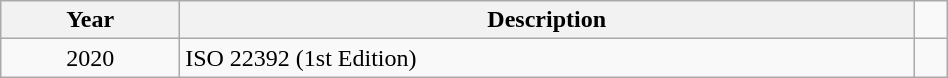<table class = "wikitable" font-size = 95%; width = 50%; background-color = transparent>
<tr>
<th>Year</th>
<th>Description</th>
</tr>
<tr>
<td align = "center">2020</td>
<td>ISO 22392 (1st Edition)</td>
<td></td>
</tr>
</table>
